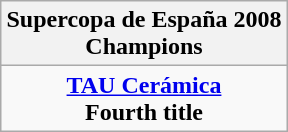<table class=wikitable style="text-align:center; margin:auto">
<tr>
<th>Supercopa de España 2008 <br> Champions</th>
</tr>
<tr>
<td><strong><a href='#'>TAU Cerámica</a></strong> <br> <strong>Fourth title</strong></td>
</tr>
</table>
